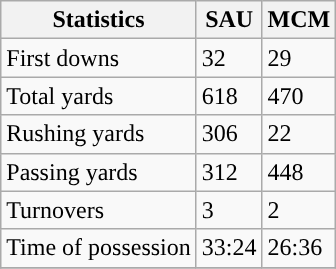<table class="wikitable">
<tr>
<th>Statistics</th>
<th>SAU</th>
<th>MCM</th>
</tr>
<tr>
<td>First downs</td>
<td>32</td>
<td>29</td>
</tr>
<tr>
<td>Total yards</td>
<td>618</td>
<td>470</td>
</tr>
<tr>
<td>Rushing yards</td>
<td>306</td>
<td>22</td>
</tr>
<tr>
<td>Passing yards</td>
<td>312</td>
<td>448</td>
</tr>
<tr>
<td>Turnovers</td>
<td>3</td>
<td>2</td>
</tr>
<tr>
<td>Time of possession</td>
<td>33:24</td>
<td>26:36</td>
</tr>
<tr>
</tr>
</table>
